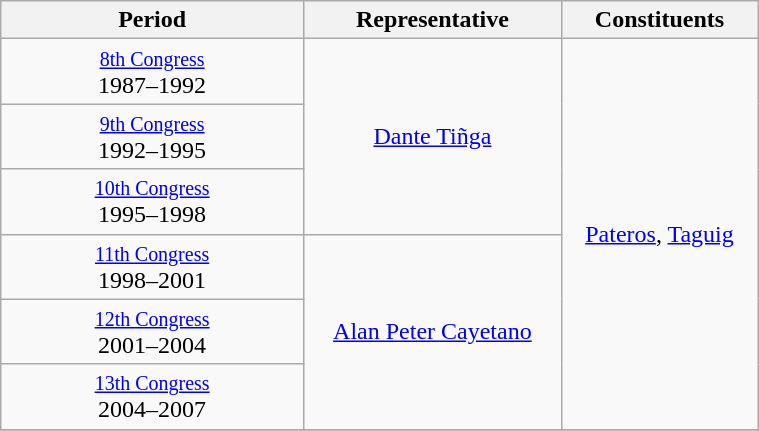<table class="wikitable" style="text-align:center; width:40%;">
<tr>
<th width="40%">Period</th>
<th>Representative</th>
<th>Constituents</th>
</tr>
<tr>
<td><small><a href='#'>8th Congress</a></small><br>1987–1992</td>
<td rowspan="3"><a href='#'>Dante Tiñga</a></td>
<td rowspan="6"><a href='#'>Pateros</a>, <a href='#'>Taguig</a> </td>
</tr>
<tr>
<td><small><a href='#'>9th Congress</a></small><br>1992–1995</td>
</tr>
<tr>
<td><small><a href='#'>10th Congress</a></small><br>1995–1998</td>
</tr>
<tr>
<td><small><a href='#'>11th Congress</a></small><br>1998–2001</td>
<td rowspan="3"><a href='#'>Alan Peter Cayetano</a></td>
</tr>
<tr>
<td><small><a href='#'>12th Congress</a></small><br>2001–2004</td>
</tr>
<tr>
<td><small><a href='#'>13th Congress</a></small><br>2004–2007</td>
</tr>
<tr>
</tr>
</table>
